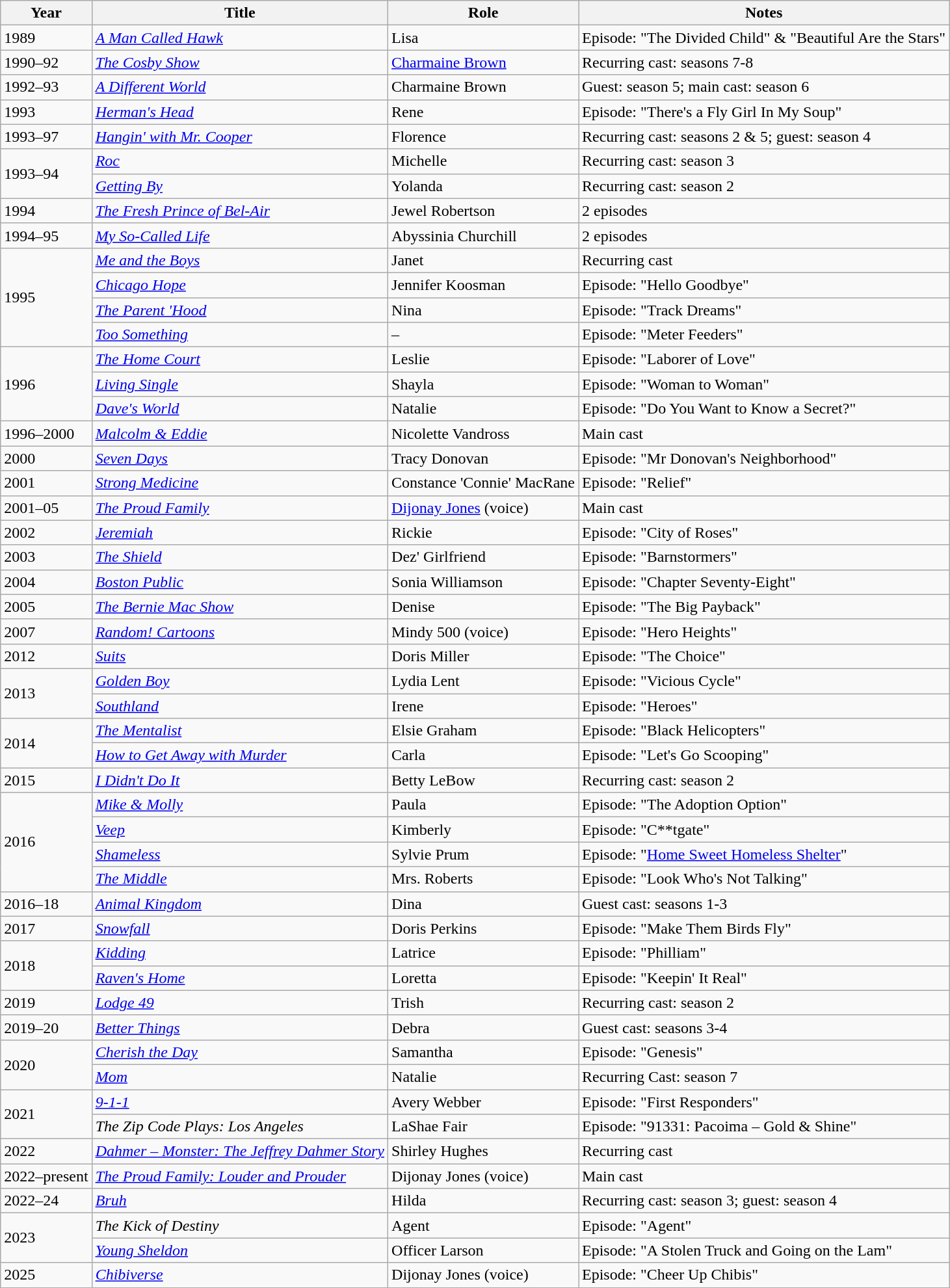<table class="wikitable sortable">
<tr>
<th>Year</th>
<th>Title</th>
<th>Role</th>
<th>Notes</th>
</tr>
<tr>
<td>1989</td>
<td><em><a href='#'>A Man Called Hawk</a></em></td>
<td>Lisa</td>
<td>Episode: "The Divided Child" & "Beautiful Are the Stars"</td>
</tr>
<tr>
<td>1990–92</td>
<td><em><a href='#'>The Cosby Show</a></em></td>
<td><a href='#'>Charmaine Brown</a></td>
<td>Recurring cast: seasons 7-8</td>
</tr>
<tr>
<td>1992–93</td>
<td><em><a href='#'>A Different World</a></em></td>
<td>Charmaine Brown</td>
<td>Guest: season 5; main cast: season 6</td>
</tr>
<tr>
<td>1993</td>
<td><em><a href='#'>Herman's Head</a></em></td>
<td>Rene</td>
<td>Episode: "There's a Fly Girl In My Soup"</td>
</tr>
<tr>
<td>1993–97</td>
<td><em><a href='#'>Hangin' with Mr. Cooper</a></em></td>
<td>Florence</td>
<td>Recurring cast: seasons 2 & 5; guest: season 4</td>
</tr>
<tr>
<td rowspan=2>1993–94</td>
<td><em><a href='#'>Roc</a></em></td>
<td>Michelle</td>
<td>Recurring cast: season 3</td>
</tr>
<tr>
<td><em><a href='#'>Getting By</a></em></td>
<td>Yolanda</td>
<td>Recurring cast: season 2</td>
</tr>
<tr>
<td>1994</td>
<td><em><a href='#'>The Fresh Prince of Bel-Air</a></em></td>
<td>Jewel Robertson</td>
<td>2 episodes</td>
</tr>
<tr>
<td>1994–95</td>
<td><em><a href='#'>My So-Called Life</a></em></td>
<td>Abyssinia Churchill</td>
<td>2 episodes</td>
</tr>
<tr>
<td rowspan=4>1995</td>
<td><em><a href='#'>Me and the Boys</a></em></td>
<td>Janet</td>
<td>Recurring cast</td>
</tr>
<tr>
<td><em><a href='#'>Chicago Hope</a></em></td>
<td>Jennifer Koosman</td>
<td>Episode: "Hello Goodbye"</td>
</tr>
<tr>
<td><em><a href='#'>The Parent 'Hood</a></em></td>
<td>Nina</td>
<td>Episode: "Track Dreams"</td>
</tr>
<tr>
<td><em><a href='#'>Too Something</a></em></td>
<td>–</td>
<td>Episode: "Meter Feeders"</td>
</tr>
<tr>
<td rowspan=3>1996</td>
<td><em><a href='#'>The Home Court</a></em></td>
<td>Leslie</td>
<td>Episode: "Laborer of Love"</td>
</tr>
<tr>
<td><em><a href='#'>Living Single</a></em></td>
<td>Shayla</td>
<td>Episode: "Woman to Woman"</td>
</tr>
<tr>
<td><em><a href='#'>Dave's World</a></em></td>
<td>Natalie</td>
<td>Episode: "Do You Want to Know a Secret?"</td>
</tr>
<tr>
<td>1996–2000</td>
<td><em><a href='#'>Malcolm & Eddie</a></em></td>
<td>Nicolette Vandross</td>
<td>Main cast</td>
</tr>
<tr>
<td>2000</td>
<td><em><a href='#'>Seven Days</a></em></td>
<td>Tracy Donovan</td>
<td>Episode: "Mr Donovan's Neighborhood"</td>
</tr>
<tr>
<td>2001</td>
<td><em><a href='#'>Strong Medicine</a></em></td>
<td>Constance 'Connie' MacRane</td>
<td>Episode: "Relief"</td>
</tr>
<tr>
<td>2001–05</td>
<td><em><a href='#'>The Proud Family</a></em></td>
<td><a href='#'>Dijonay Jones</a> (voice)</td>
<td>Main cast</td>
</tr>
<tr>
<td>2002</td>
<td><em><a href='#'>Jeremiah</a></em></td>
<td>Rickie</td>
<td>Episode: "City of Roses"</td>
</tr>
<tr>
<td>2003</td>
<td><em><a href='#'>The Shield</a></em></td>
<td>Dez' Girlfriend</td>
<td>Episode: "Barnstormers"</td>
</tr>
<tr>
<td>2004</td>
<td><em><a href='#'>Boston Public</a></em></td>
<td>Sonia Williamson</td>
<td>Episode: "Chapter Seventy-Eight"</td>
</tr>
<tr>
<td>2005</td>
<td><em><a href='#'>The Bernie Mac Show</a></em></td>
<td>Denise</td>
<td>Episode: "The Big Payback"</td>
</tr>
<tr>
<td>2007</td>
<td><em><a href='#'>Random! Cartoons</a></em></td>
<td>Mindy 500 (voice)</td>
<td>Episode: "Hero Heights"</td>
</tr>
<tr>
<td>2012</td>
<td><em><a href='#'>Suits</a></em></td>
<td>Doris Miller</td>
<td>Episode: "The Choice"</td>
</tr>
<tr>
<td rowspan=2>2013</td>
<td><em><a href='#'>Golden Boy</a></em></td>
<td>Lydia Lent</td>
<td>Episode: "Vicious Cycle"</td>
</tr>
<tr>
<td><em><a href='#'>Southland</a></em></td>
<td>Irene</td>
<td>Episode: "Heroes"</td>
</tr>
<tr>
<td rowspan=2>2014</td>
<td><em><a href='#'>The Mentalist</a></em></td>
<td>Elsie Graham</td>
<td>Episode: "Black Helicopters"</td>
</tr>
<tr>
<td><em><a href='#'>How to Get Away with Murder</a></em></td>
<td>Carla</td>
<td>Episode: "Let's Go Scooping"</td>
</tr>
<tr>
<td>2015</td>
<td><em><a href='#'>I Didn't Do It</a></em></td>
<td>Betty LeBow</td>
<td>Recurring cast: season 2</td>
</tr>
<tr>
<td rowspan=4>2016</td>
<td><em><a href='#'>Mike & Molly</a></em></td>
<td>Paula</td>
<td>Episode: "The Adoption Option"</td>
</tr>
<tr>
<td><em><a href='#'>Veep</a></em></td>
<td>Kimberly</td>
<td>Episode: "C**tgate"</td>
</tr>
<tr>
<td><em><a href='#'>Shameless</a></em></td>
<td>Sylvie Prum</td>
<td>Episode: "<a href='#'>Home Sweet Homeless Shelter</a>"</td>
</tr>
<tr>
<td><em><a href='#'>The Middle</a></em></td>
<td>Mrs. Roberts</td>
<td>Episode: "Look Who's Not Talking"</td>
</tr>
<tr>
<td>2016–18</td>
<td><em><a href='#'>Animal Kingdom</a></em></td>
<td>Dina</td>
<td>Guest cast: seasons 1-3</td>
</tr>
<tr>
<td>2017</td>
<td><em><a href='#'>Snowfall</a></em></td>
<td>Doris Perkins</td>
<td>Episode: "Make Them Birds Fly"</td>
</tr>
<tr>
<td rowspan=2>2018</td>
<td><em><a href='#'>Kidding</a></em></td>
<td>Latrice</td>
<td>Episode: "Philliam"</td>
</tr>
<tr>
<td><em><a href='#'>Raven's Home</a></em></td>
<td>Loretta</td>
<td>Episode: "Keepin' It Real"</td>
</tr>
<tr>
<td>2019</td>
<td><em><a href='#'>Lodge 49</a></em></td>
<td>Trish</td>
<td>Recurring cast: season 2</td>
</tr>
<tr>
<td>2019–20</td>
<td><em><a href='#'>Better Things</a></em></td>
<td>Debra</td>
<td>Guest cast: seasons 3-4</td>
</tr>
<tr>
<td rowspan=2>2020</td>
<td><em><a href='#'>Cherish the Day</a></em></td>
<td>Samantha</td>
<td>Episode: "Genesis"</td>
</tr>
<tr>
<td><em><a href='#'>Mom</a></em></td>
<td>Natalie</td>
<td>Recurring Cast: season 7</td>
</tr>
<tr>
<td rowspan=2>2021</td>
<td><em><a href='#'>9-1-1</a></em></td>
<td>Avery Webber</td>
<td>Episode: "First Responders"</td>
</tr>
<tr>
<td><em>The Zip Code Plays: Los Angeles</em></td>
<td>LaShae Fair</td>
<td>Episode: "91331: Pacoima – Gold & Shine"</td>
</tr>
<tr>
<td>2022</td>
<td><em><a href='#'>Dahmer – Monster: The Jeffrey Dahmer Story</a></em></td>
<td>Shirley Hughes</td>
<td>Recurring cast</td>
</tr>
<tr>
<td>2022–present</td>
<td><em><a href='#'>The Proud Family: Louder and Prouder</a></em></td>
<td>Dijonay Jones (voice)</td>
<td>Main cast</td>
</tr>
<tr>
<td>2022–24</td>
<td><em><a href='#'>Bruh</a></em></td>
<td>Hilda</td>
<td>Recurring cast: season 3; guest: season 4</td>
</tr>
<tr>
<td rowspan=2>2023</td>
<td><em>The Kick of Destiny</em></td>
<td>Agent</td>
<td>Episode: "Agent"</td>
</tr>
<tr>
<td><em><a href='#'>Young Sheldon</a></em></td>
<td>Officer Larson</td>
<td>Episode: "A Stolen Truck and Going on the Lam"</td>
</tr>
<tr>
<td>2025</td>
<td><em><a href='#'>Chibiverse</a></em></td>
<td>Dijonay Jones (voice)</td>
<td>Episode: "Cheer Up Chibis"</td>
</tr>
</table>
